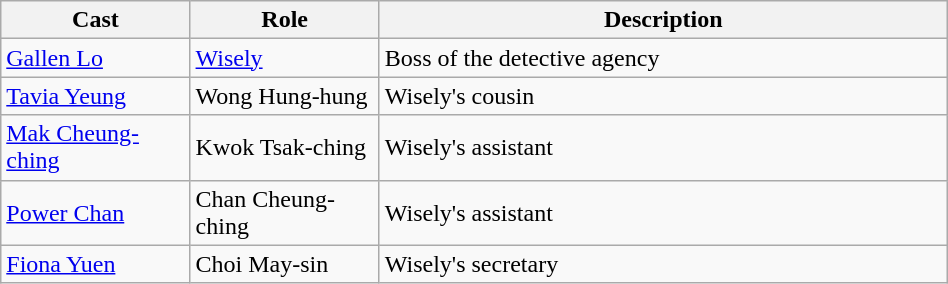<table class="wikitable" width="50%">
<tr>
<th style="width:10%">Cast</th>
<th style="width:10%">Role</th>
<th style="width:30%">Description</th>
</tr>
<tr>
<td><a href='#'>Gallen Lo</a></td>
<td><a href='#'>Wisely</a></td>
<td>Boss of the detective agency</td>
</tr>
<tr>
<td><a href='#'>Tavia Yeung</a></td>
<td>Wong Hung-hung</td>
<td>Wisely's cousin</td>
</tr>
<tr>
<td><a href='#'>Mak Cheung-ching</a></td>
<td>Kwok Tsak-ching</td>
<td>Wisely's assistant</td>
</tr>
<tr>
<td><a href='#'>Power Chan</a></td>
<td>Chan Cheung-ching</td>
<td>Wisely's assistant</td>
</tr>
<tr>
<td><a href='#'>Fiona Yuen</a></td>
<td>Choi May-sin</td>
<td>Wisely's secretary</td>
</tr>
</table>
